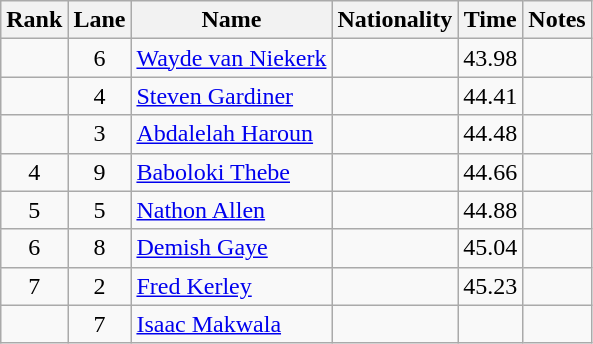<table class="wikitable sortable" style="text-align:center">
<tr>
<th>Rank</th>
<th>Lane</th>
<th>Name</th>
<th>Nationality</th>
<th>Time</th>
<th>Notes</th>
</tr>
<tr>
<td></td>
<td>6</td>
<td align=left><a href='#'>Wayde van Niekerk</a></td>
<td align=left></td>
<td>43.98</td>
<td></td>
</tr>
<tr>
<td></td>
<td>4</td>
<td align=left><a href='#'>Steven Gardiner</a></td>
<td align=left></td>
<td>44.41</td>
<td></td>
</tr>
<tr>
<td></td>
<td>3</td>
<td align=left><a href='#'>Abdalelah Haroun</a></td>
<td align=left></td>
<td>44.48</td>
<td></td>
</tr>
<tr>
<td>4</td>
<td>9</td>
<td align=left><a href='#'>Baboloki Thebe</a></td>
<td align=left></td>
<td>44.66</td>
<td></td>
</tr>
<tr>
<td>5</td>
<td>5</td>
<td align=left><a href='#'>Nathon Allen</a></td>
<td align=left></td>
<td>44.88</td>
<td></td>
</tr>
<tr>
<td>6</td>
<td>8</td>
<td align=left><a href='#'>Demish Gaye</a></td>
<td align=left></td>
<td>45.04</td>
<td></td>
</tr>
<tr>
<td>7</td>
<td>2</td>
<td align=left><a href='#'>Fred Kerley</a></td>
<td align=left></td>
<td>45.23</td>
<td></td>
</tr>
<tr>
<td></td>
<td>7</td>
<td align=left><a href='#'>Isaac Makwala</a></td>
<td align=left></td>
<td></td>
<td></td>
</tr>
</table>
